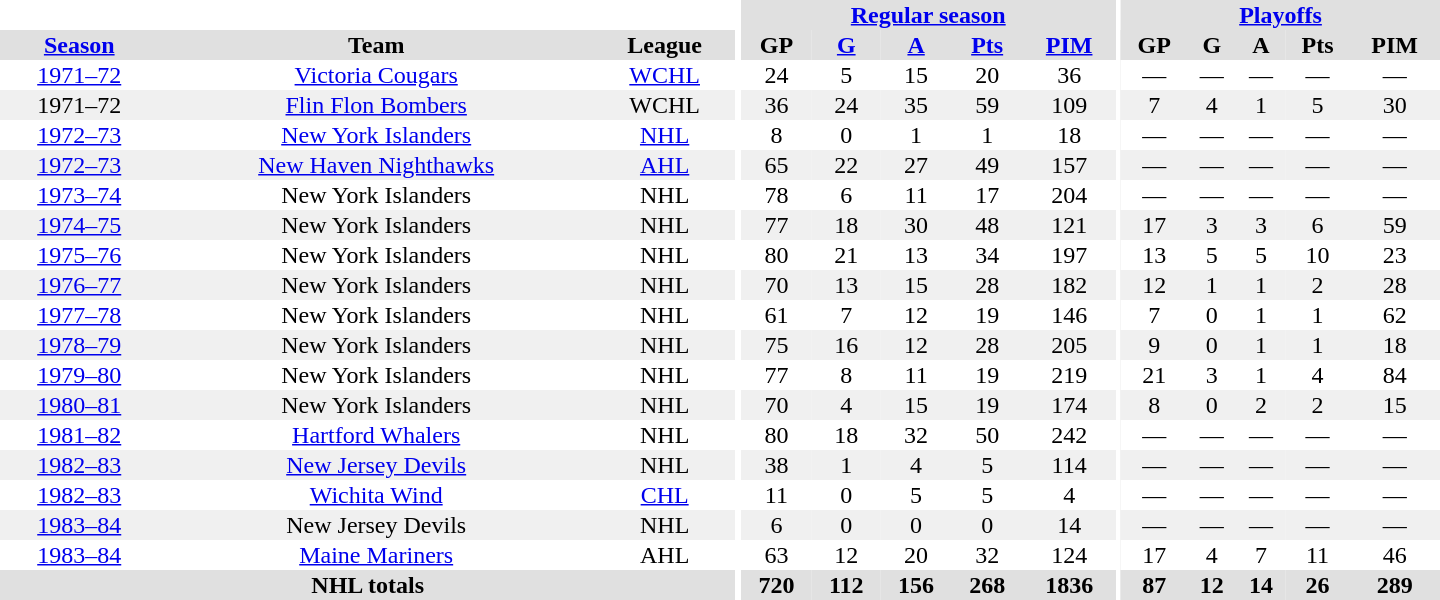<table border="0" cellpadding="1" cellspacing="0" style="text-align:center; width:60em">
<tr bgcolor="#e0e0e0">
<th colspan="3" bgcolor="#ffffff"></th>
<th rowspan="100" bgcolor="#ffffff"></th>
<th colspan="5"><a href='#'>Regular season</a></th>
<th rowspan="100" bgcolor="#ffffff"></th>
<th colspan="5"><a href='#'>Playoffs</a></th>
</tr>
<tr bgcolor="#e0e0e0">
<th><a href='#'>Season</a></th>
<th>Team</th>
<th>League</th>
<th>GP</th>
<th><a href='#'>G</a></th>
<th><a href='#'>A</a></th>
<th><a href='#'>Pts</a></th>
<th><a href='#'>PIM</a></th>
<th>GP</th>
<th>G</th>
<th>A</th>
<th>Pts</th>
<th>PIM</th>
</tr>
<tr>
<td><a href='#'>1971–72</a></td>
<td><a href='#'>Victoria Cougars</a></td>
<td><a href='#'>WCHL</a></td>
<td>24</td>
<td>5</td>
<td>15</td>
<td>20</td>
<td>36</td>
<td>—</td>
<td>—</td>
<td>—</td>
<td>—</td>
<td>—</td>
</tr>
<tr bgcolor="#f0f0f0">
<td>1971–72</td>
<td><a href='#'>Flin Flon Bombers</a></td>
<td>WCHL</td>
<td>36</td>
<td>24</td>
<td>35</td>
<td>59</td>
<td>109</td>
<td>7</td>
<td>4</td>
<td>1</td>
<td>5</td>
<td>30</td>
</tr>
<tr>
<td><a href='#'>1972–73</a></td>
<td><a href='#'>New York Islanders</a></td>
<td><a href='#'>NHL</a></td>
<td>8</td>
<td>0</td>
<td>1</td>
<td>1</td>
<td>18</td>
<td>—</td>
<td>—</td>
<td>—</td>
<td>—</td>
<td>—</td>
</tr>
<tr bgcolor="#f0f0f0">
<td><a href='#'>1972–73</a></td>
<td><a href='#'>New Haven Nighthawks</a></td>
<td><a href='#'>AHL</a></td>
<td>65</td>
<td>22</td>
<td>27</td>
<td>49</td>
<td>157</td>
<td>—</td>
<td>—</td>
<td>—</td>
<td>—</td>
<td>—</td>
</tr>
<tr>
<td><a href='#'>1973–74</a></td>
<td>New York Islanders</td>
<td>NHL</td>
<td>78</td>
<td>6</td>
<td>11</td>
<td>17</td>
<td>204</td>
<td>—</td>
<td>—</td>
<td>—</td>
<td>—</td>
<td>—</td>
</tr>
<tr bgcolor="#f0f0f0">
<td><a href='#'>1974–75</a></td>
<td>New York Islanders</td>
<td>NHL</td>
<td>77</td>
<td>18</td>
<td>30</td>
<td>48</td>
<td>121</td>
<td>17</td>
<td>3</td>
<td>3</td>
<td>6</td>
<td>59</td>
</tr>
<tr>
<td><a href='#'>1975–76</a></td>
<td>New York Islanders</td>
<td>NHL</td>
<td>80</td>
<td>21</td>
<td>13</td>
<td>34</td>
<td>197</td>
<td>13</td>
<td>5</td>
<td>5</td>
<td>10</td>
<td>23</td>
</tr>
<tr bgcolor="#f0f0f0">
<td><a href='#'>1976–77</a></td>
<td>New York Islanders</td>
<td>NHL</td>
<td>70</td>
<td>13</td>
<td>15</td>
<td>28</td>
<td>182</td>
<td>12</td>
<td>1</td>
<td>1</td>
<td>2</td>
<td>28</td>
</tr>
<tr>
<td><a href='#'>1977–78</a></td>
<td>New York Islanders</td>
<td>NHL</td>
<td>61</td>
<td>7</td>
<td>12</td>
<td>19</td>
<td>146</td>
<td>7</td>
<td>0</td>
<td>1</td>
<td>1</td>
<td>62</td>
</tr>
<tr bgcolor="#f0f0f0">
<td><a href='#'>1978–79</a></td>
<td>New York Islanders</td>
<td>NHL</td>
<td>75</td>
<td>16</td>
<td>12</td>
<td>28</td>
<td>205</td>
<td>9</td>
<td>0</td>
<td>1</td>
<td>1</td>
<td>18</td>
</tr>
<tr>
<td><a href='#'>1979–80</a></td>
<td>New York Islanders</td>
<td>NHL</td>
<td>77</td>
<td>8</td>
<td>11</td>
<td>19</td>
<td>219</td>
<td>21</td>
<td>3</td>
<td>1</td>
<td>4</td>
<td>84</td>
</tr>
<tr bgcolor="#f0f0f0">
<td><a href='#'>1980–81</a></td>
<td>New York Islanders</td>
<td>NHL</td>
<td>70</td>
<td>4</td>
<td>15</td>
<td>19</td>
<td>174</td>
<td>8</td>
<td>0</td>
<td>2</td>
<td>2</td>
<td>15</td>
</tr>
<tr>
<td><a href='#'>1981–82</a></td>
<td><a href='#'>Hartford Whalers</a></td>
<td>NHL</td>
<td>80</td>
<td>18</td>
<td>32</td>
<td>50</td>
<td>242</td>
<td>—</td>
<td>—</td>
<td>—</td>
<td>—</td>
<td>—</td>
</tr>
<tr bgcolor="#f0f0f0">
<td><a href='#'>1982–83</a></td>
<td><a href='#'>New Jersey Devils</a></td>
<td>NHL</td>
<td>38</td>
<td>1</td>
<td>4</td>
<td>5</td>
<td>114</td>
<td>—</td>
<td>—</td>
<td>—</td>
<td>—</td>
<td>—</td>
</tr>
<tr>
<td><a href='#'>1982–83</a></td>
<td><a href='#'>Wichita Wind</a></td>
<td><a href='#'>CHL</a></td>
<td>11</td>
<td>0</td>
<td>5</td>
<td>5</td>
<td>4</td>
<td>—</td>
<td>—</td>
<td>—</td>
<td>—</td>
<td>—</td>
</tr>
<tr bgcolor="#f0f0f0">
<td><a href='#'>1983–84</a></td>
<td>New Jersey Devils</td>
<td>NHL</td>
<td>6</td>
<td>0</td>
<td>0</td>
<td>0</td>
<td>14</td>
<td>—</td>
<td>—</td>
<td>—</td>
<td>—</td>
<td>—</td>
</tr>
<tr>
<td><a href='#'>1983–84</a></td>
<td><a href='#'>Maine Mariners</a></td>
<td>AHL</td>
<td>63</td>
<td>12</td>
<td>20</td>
<td>32</td>
<td>124</td>
<td>17</td>
<td>4</td>
<td>7</td>
<td>11</td>
<td>46</td>
</tr>
<tr bgcolor="#e0e0e0">
<th colspan="3">NHL totals</th>
<th>720</th>
<th>112</th>
<th>156</th>
<th>268</th>
<th>1836</th>
<th>87</th>
<th>12</th>
<th>14</th>
<th>26</th>
<th>289</th>
</tr>
</table>
